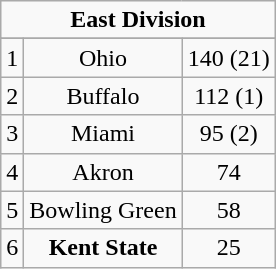<table class="wikitable">
<tr align="center">
<td align="center" Colspan="3"><strong>East Division</strong></td>
</tr>
<tr align="center">
</tr>
<tr align="center">
<td>1</td>
<td>Ohio</td>
<td>140 (21)</td>
</tr>
<tr align="center">
<td>2</td>
<td>Buffalo</td>
<td>112 (1)</td>
</tr>
<tr align="center">
<td>3</td>
<td>Miami</td>
<td>95 (2)</td>
</tr>
<tr align="center">
<td>4</td>
<td>Akron</td>
<td>74</td>
</tr>
<tr align="center">
<td>5</td>
<td>Bowling Green</td>
<td>58</td>
</tr>
<tr align="center">
<td>6</td>
<td><strong>Kent State</strong></td>
<td>25</td>
</tr>
</table>
